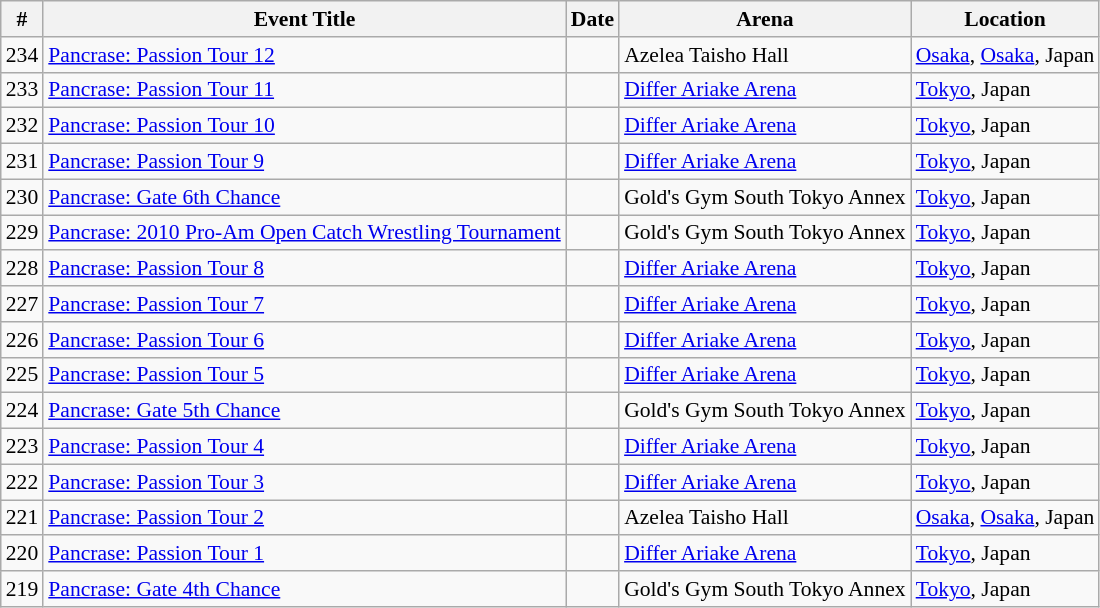<table class="sortable wikitable succession-box" style="font-size:90%;">
<tr>
<th scope="col">#</th>
<th scope="col">Event Title</th>
<th scope="col">Date</th>
<th scope="col">Arena</th>
<th scope="col">Location</th>
</tr>
<tr>
<td align=center>234</td>
<td><a href='#'>Pancrase: Passion Tour 12</a></td>
<td></td>
<td>Azelea Taisho Hall</td>
<td><a href='#'>Osaka</a>, <a href='#'>Osaka</a>, Japan</td>
</tr>
<tr>
<td align=center>233</td>
<td><a href='#'>Pancrase: Passion Tour 11</a></td>
<td></td>
<td><a href='#'>Differ Ariake Arena</a></td>
<td><a href='#'>Tokyo</a>, Japan</td>
</tr>
<tr>
<td align=center>232</td>
<td><a href='#'>Pancrase: Passion Tour 10</a></td>
<td></td>
<td><a href='#'>Differ Ariake Arena</a></td>
<td><a href='#'>Tokyo</a>, Japan</td>
</tr>
<tr>
<td align=center>231</td>
<td><a href='#'>Pancrase: Passion Tour 9</a></td>
<td></td>
<td><a href='#'>Differ Ariake Arena</a></td>
<td><a href='#'>Tokyo</a>, Japan</td>
</tr>
<tr>
<td align=center>230</td>
<td><a href='#'>Pancrase: Gate 6th Chance</a></td>
<td></td>
<td>Gold's Gym South Tokyo Annex</td>
<td><a href='#'>Tokyo</a>, Japan</td>
</tr>
<tr>
<td align=center>229</td>
<td><a href='#'>Pancrase: 2010 Pro-Am Open Catch Wrestling Tournament</a></td>
<td></td>
<td>Gold's Gym South Tokyo Annex</td>
<td><a href='#'>Tokyo</a>, Japan</td>
</tr>
<tr>
<td align=center>228</td>
<td><a href='#'>Pancrase: Passion Tour 8</a></td>
<td></td>
<td><a href='#'>Differ Ariake Arena</a></td>
<td><a href='#'>Tokyo</a>, Japan</td>
</tr>
<tr>
<td align=center>227</td>
<td><a href='#'>Pancrase: Passion Tour 7</a></td>
<td></td>
<td><a href='#'>Differ Ariake Arena</a></td>
<td><a href='#'>Tokyo</a>, Japan</td>
</tr>
<tr>
<td align=center>226</td>
<td><a href='#'>Pancrase: Passion Tour 6</a></td>
<td></td>
<td><a href='#'>Differ Ariake Arena</a></td>
<td><a href='#'>Tokyo</a>, Japan</td>
</tr>
<tr>
<td align=center>225</td>
<td><a href='#'>Pancrase: Passion Tour 5</a></td>
<td></td>
<td><a href='#'>Differ Ariake Arena</a></td>
<td><a href='#'>Tokyo</a>, Japan</td>
</tr>
<tr>
<td align=center>224</td>
<td><a href='#'>Pancrase: Gate 5th Chance</a></td>
<td></td>
<td>Gold's Gym South Tokyo Annex</td>
<td><a href='#'>Tokyo</a>, Japan</td>
</tr>
<tr>
<td align=center>223</td>
<td><a href='#'>Pancrase: Passion Tour 4</a></td>
<td></td>
<td><a href='#'>Differ Ariake Arena</a></td>
<td><a href='#'>Tokyo</a>, Japan</td>
</tr>
<tr>
<td align=center>222</td>
<td><a href='#'>Pancrase: Passion Tour 3</a></td>
<td></td>
<td><a href='#'>Differ Ariake Arena</a></td>
<td><a href='#'>Tokyo</a>, Japan</td>
</tr>
<tr>
<td align=center>221</td>
<td><a href='#'>Pancrase: Passion Tour 2</a></td>
<td></td>
<td>Azelea Taisho Hall</td>
<td><a href='#'>Osaka</a>, <a href='#'>Osaka</a>, Japan</td>
</tr>
<tr>
<td align=center>220</td>
<td><a href='#'>Pancrase: Passion Tour 1</a></td>
<td></td>
<td><a href='#'>Differ Ariake Arena</a></td>
<td><a href='#'>Tokyo</a>, Japan</td>
</tr>
<tr>
<td align=center>219</td>
<td><a href='#'>Pancrase: Gate 4th Chance</a></td>
<td></td>
<td>Gold's Gym South Tokyo Annex</td>
<td><a href='#'>Tokyo</a>, Japan</td>
</tr>
</table>
